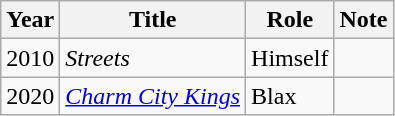<table class="wikitable">
<tr>
<th>Year</th>
<th>Title</th>
<th>Role</th>
<th>Note</th>
</tr>
<tr>
<td>2010</td>
<td><em>Streets</em></td>
<td>Himself</td>
<td></td>
</tr>
<tr>
<td>2020</td>
<td><em><a href='#'>Charm City Kings</a></em></td>
<td>Blax</td>
<td></td>
</tr>
</table>
